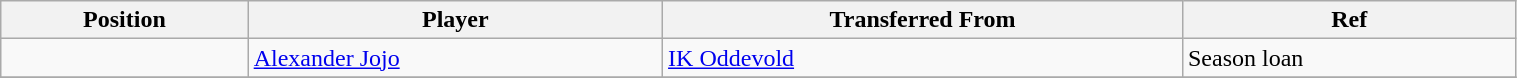<table class="wikitable sortable" style="width:80%; text-align:center; font-size:100%; text-align:left;">
<tr>
<th>Position</th>
<th>Player</th>
<th>Transferred From</th>
<th>Ref</th>
</tr>
<tr>
<td></td>
<td> <a href='#'>Alexander Jojo</a></td>
<td> <a href='#'>IK Oddevold</a></td>
<td>Season loan</td>
</tr>
<tr>
</tr>
</table>
